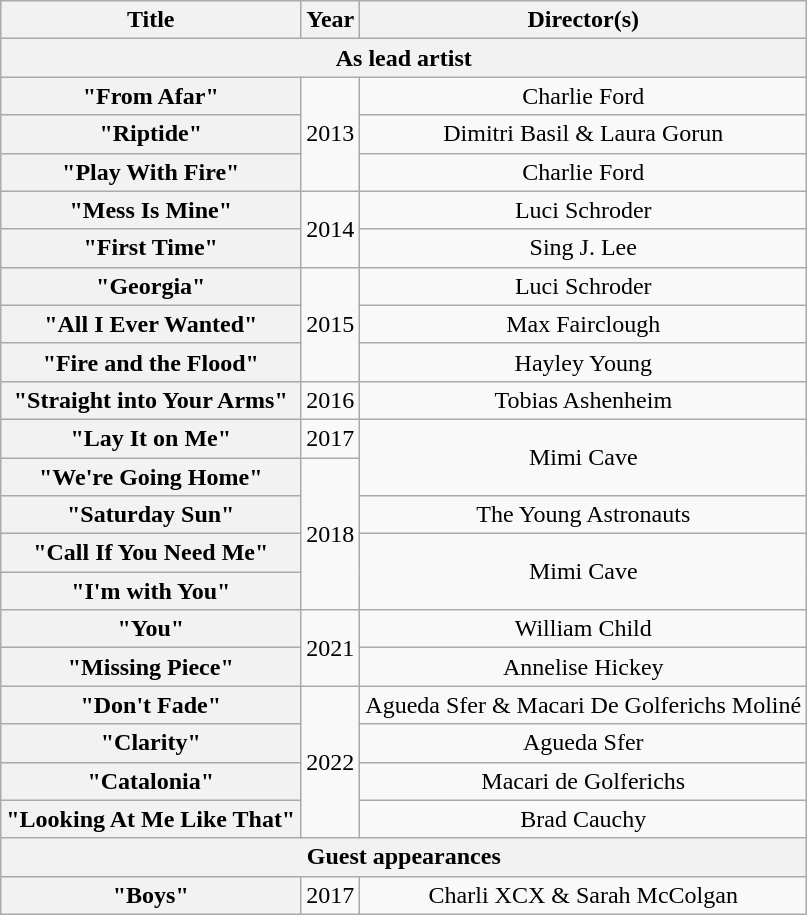<table class="wikitable plainrowheaders" style="text-align:center;">
<tr>
<th>Title</th>
<th>Year</th>
<th>Director(s)</th>
</tr>
<tr>
<th scope="col" colspan="4">As lead artist</th>
</tr>
<tr>
<th scope="row">"From Afar"</th>
<td rowspan="3">2013</td>
<td>Charlie Ford</td>
</tr>
<tr>
<th scope="row">"Riptide"</th>
<td>Dimitri Basil & Laura Gorun</td>
</tr>
<tr>
<th scope="row">"Play With Fire"</th>
<td>Charlie Ford</td>
</tr>
<tr>
<th scope="row">"Mess Is Mine"</th>
<td rowspan="2">2014</td>
<td>Luci Schroder</td>
</tr>
<tr>
<th scope="row">"First Time"</th>
<td>Sing J. Lee</td>
</tr>
<tr>
<th scope="row">"Georgia"</th>
<td rowspan="3">2015</td>
<td>Luci Schroder</td>
</tr>
<tr>
<th scope="row">"All I Ever Wanted"</th>
<td>Max Fairclough</td>
</tr>
<tr>
<th scope="row">"Fire and the Flood"</th>
<td>Hayley Young</td>
</tr>
<tr>
<th scope="row">"Straight into Your Arms"</th>
<td>2016</td>
<td>Tobias Ashenheim</td>
</tr>
<tr>
<th scope="row">"Lay It on Me"</th>
<td>2017</td>
<td rowspan="2">Mimi Cave</td>
</tr>
<tr>
<th scope="row">"We're Going Home"</th>
<td rowspan="4">2018</td>
</tr>
<tr>
<th scope="row">"Saturday Sun"</th>
<td>The Young Astronauts</td>
</tr>
<tr>
<th scope="row">"Call If You Need Me"</th>
<td rowspan="2">Mimi Cave</td>
</tr>
<tr>
<th scope="row">"I'm with You"</th>
</tr>
<tr>
<th scope="row">"You"<br></th>
<td rowspan="2">2021</td>
<td>William Child</td>
</tr>
<tr>
<th scope="row">"Missing Piece"</th>
<td>Annelise Hickey</td>
</tr>
<tr>
<th scope="row">"Don't Fade"</th>
<td rowspan="4">2022</td>
<td>Agueda Sfer & Macari De Golferichs Moliné</td>
</tr>
<tr>
<th scope="row">"Clarity"</th>
<td>Agueda Sfer</td>
</tr>
<tr>
<th scope="row">"Catalonia"</th>
<td>Macari de Golferichs</td>
</tr>
<tr>
<th scope="row">"Looking At Me Like That"</th>
<td>Brad Cauchy</td>
</tr>
<tr>
<th scope="col" colspan="4">Guest appearances</th>
</tr>
<tr>
<th scope="row">"Boys"<br></th>
<td>2017</td>
<td>Charli XCX & Sarah McColgan</td>
</tr>
</table>
